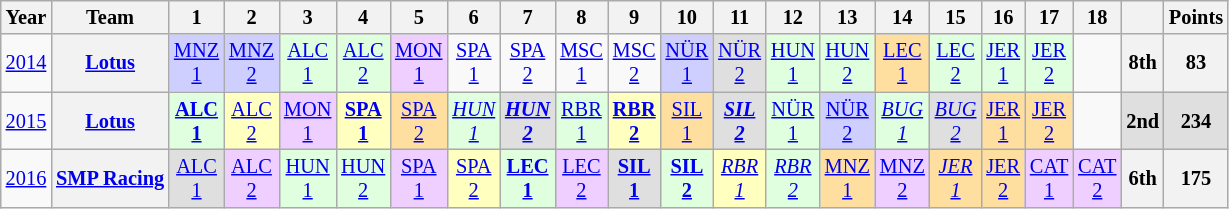<table class="wikitable" style="text-align:center; font-size:85%">
<tr>
<th>Year</th>
<th>Team</th>
<th>1</th>
<th>2</th>
<th>3</th>
<th>4</th>
<th>5</th>
<th>6</th>
<th>7</th>
<th>8</th>
<th>9</th>
<th>10</th>
<th>11</th>
<th>12</th>
<th>13</th>
<th>14</th>
<th>15</th>
<th>16</th>
<th>17</th>
<th>18</th>
<th></th>
<th>Points</th>
</tr>
<tr>
<td><a href='#'>2014</a></td>
<th nowrap><a href='#'>Lotus</a></th>
<td style="background:#CFCFFF;"><a href='#'>MNZ<br>1</a><br></td>
<td style="background:#CFCFFF;"><a href='#'>MNZ<br>2</a><br></td>
<td style="background:#DFFFDF;"><a href='#'>ALC<br>1</a><br></td>
<td style="background:#DFFFDF;"><a href='#'>ALC<br>2</a><br></td>
<td style="background:#EFCFFF;"><a href='#'>MON<br>1</a><br></td>
<td><a href='#'>SPA<br>1</a></td>
<td><a href='#'>SPA<br>2</a></td>
<td><a href='#'>MSC<br>1</a></td>
<td><a href='#'>MSC<br>2</a></td>
<td style="background:#CFCFFF;"><a href='#'>NÜR<br>1</a><br></td>
<td style="background:#DFDFDF;"><a href='#'>NÜR<br>2</a><br></td>
<td style="background:#DFFFDF;"><a href='#'>HUN<br>1</a><br></td>
<td style="background:#DFFFDF;"><a href='#'>HUN<br>2</a><br></td>
<td style="background:#FFDF9F;"><a href='#'>LEC<br>1</a><br></td>
<td style="background:#DFFFDF;"><a href='#'>LEC<br>2</a><br></td>
<td style="background:#DFFFDF;"><a href='#'>JER<br>1</a><br></td>
<td style="background:#DFFFDF;"><a href='#'>JER<br>2</a><br></td>
<td></td>
<th>8th</th>
<th>83</th>
</tr>
<tr>
<td><a href='#'>2015</a></td>
<th nowrap><a href='#'>Lotus</a></th>
<td style="background:#DFFFDF;"><strong><a href='#'>ALC<br>1</a></strong><br></td>
<td style="background:#FFFFBF;"><a href='#'>ALC<br>2</a><br></td>
<td style="background:#EFCFFF;"><a href='#'>MON<br>1</a><br></td>
<td style="background:#FFFFBF;"><strong><a href='#'>SPA<br>1</a></strong><br></td>
<td style="background:#FFDF9F;"><a href='#'>SPA<br>2</a><br></td>
<td style="background:#DFFFDF;"><em><a href='#'>HUN<br>1</a></em><br></td>
<td style="background:#DFDFDF;"><strong><em><a href='#'>HUN<br>2</a></em></strong><br></td>
<td style="background:#DFFFDF;"><a href='#'>RBR<br>1</a><br></td>
<td style="background:#FFFFBF;"><strong><a href='#'>RBR<br>2</a></strong><br></td>
<td style="background:#FFDF9F;"><a href='#'>SIL<br>1</a><br></td>
<td style="background:#DFDFDF;"><strong><em><a href='#'>SIL<br>2</a></em></strong><br></td>
<td style="background:#DFFFDF;"><a href='#'>NÜR<br>1</a><br></td>
<td style="background:#CFCFFF;"><a href='#'>NÜR<br>2</a><br></td>
<td style="background:#DFFFDF;"><em><a href='#'>BUG<br>1</a></em><br></td>
<td style="background:#DFDFDF;"><em><a href='#'>BUG<br>2</a></em><br></td>
<td style="background:#FFDF9F;"><a href='#'>JER<br>1</a><br></td>
<td style="background:#FFDF9F;"><a href='#'>JER<br>2</a><br></td>
<td></td>
<th style="background:#DFDFDF;">2nd</th>
<th style="background:#DFDFDF;">234</th>
</tr>
<tr>
<td><a href='#'>2016</a></td>
<th nowrap><a href='#'>SMP Racing</a></th>
<td style="background:#DFDFDF;"><a href='#'>ALC<br>1</a><br></td>
<td style="background:#EFCFFF;"><a href='#'>ALC<br>2</a><br></td>
<td style="background:#DFFFDF;"><a href='#'>HUN<br>1</a><br></td>
<td style="background:#DFFFDF;"><a href='#'>HUN<br>2</a><br></td>
<td style="background:#EFCFFF;"><a href='#'>SPA<br>1</a><br></td>
<td style="background:#FFFFBF;"><a href='#'>SPA<br>2</a><br></td>
<td style="background:#DFFFDF;"><strong><a href='#'>LEC<br>1</a></strong><br></td>
<td style="background:#EFCFFF;"><a href='#'>LEC<br>2</a><br></td>
<td style="background:#DFDFDF;"><strong><a href='#'>SIL<br>1</a></strong><br></td>
<td style="background:#DFFFDF;"><strong><a href='#'>SIL<br>2</a></strong><br></td>
<td style="background:#FFFFBF;"><em><a href='#'>RBR<br>1</a></em><br></td>
<td style="background:#DFFFDF;"><em><a href='#'>RBR<br>2</a></em><br></td>
<td style="background:#FFDF9F;"><a href='#'>MNZ<br>1</a><br></td>
<td style="background:#EFCFFF;"><a href='#'>MNZ<br>2</a><br></td>
<td style="background:#FFDF9F;"><em><a href='#'>JER<br>1</a></em><br></td>
<td style="background:#FFDF9F;"><a href='#'>JER<br>2</a><br></td>
<td style="background:#EFCFFF;"><a href='#'>CAT<br>1</a><br></td>
<td style="background:#EFCFFF;"><a href='#'>CAT<br>2</a><br></td>
<th>6th</th>
<th>175</th>
</tr>
</table>
